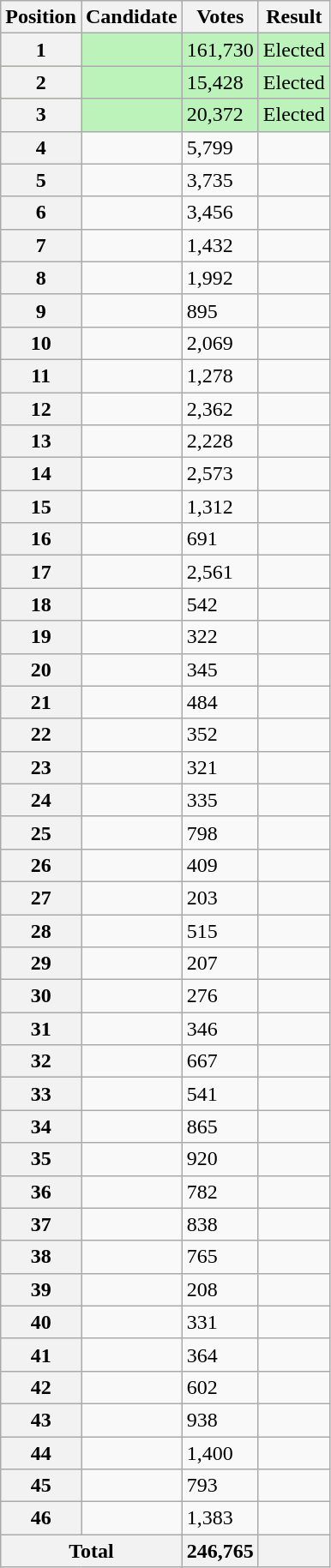<table class="wikitable sortable col3right">
<tr>
<th scope="col">Position</th>
<th scope="col">Candidate</th>
<th scope="col">Votes</th>
<th scope="col">Result</th>
</tr>
<tr bgcolor=bbf3bb>
<th scope="row">1</th>
<td></td>
<td>161,730</td>
<td>Elected</td>
</tr>
<tr bgcolor=bbf3bb>
<th scope="row">2</th>
<td></td>
<td>15,428</td>
<td>Elected</td>
</tr>
<tr bgcolor=bbf3bb>
<th scope="row">3</th>
<td></td>
<td>20,372</td>
<td>Elected</td>
</tr>
<tr>
<th scope="row">4</th>
<td></td>
<td>5,799</td>
<td></td>
</tr>
<tr>
<th scope="row">5</th>
<td></td>
<td>3,735</td>
<td></td>
</tr>
<tr>
<th scope="row">6</th>
<td></td>
<td>3,456</td>
<td></td>
</tr>
<tr>
<th scope="row">7</th>
<td></td>
<td>1,432</td>
<td></td>
</tr>
<tr>
<th scope="row">8</th>
<td></td>
<td>1,992</td>
<td></td>
</tr>
<tr>
<th scope="row">9</th>
<td></td>
<td>895</td>
<td></td>
</tr>
<tr>
<th scope="row">10</th>
<td></td>
<td>2,069</td>
<td></td>
</tr>
<tr>
<th scope="row">11</th>
<td></td>
<td>1,278</td>
<td></td>
</tr>
<tr>
<th scope="row">12</th>
<td></td>
<td>2,362</td>
<td></td>
</tr>
<tr>
<th scope="row">13</th>
<td></td>
<td>2,228</td>
<td></td>
</tr>
<tr>
<th scope="row">14</th>
<td></td>
<td>2,573</td>
<td></td>
</tr>
<tr>
<th scope="row">15</th>
<td></td>
<td>1,312</td>
<td></td>
</tr>
<tr>
<th scope="row">16</th>
<td></td>
<td>691</td>
<td></td>
</tr>
<tr>
<th scope="row">17</th>
<td></td>
<td>2,561</td>
<td></td>
</tr>
<tr>
<th scope="row">18</th>
<td></td>
<td>542</td>
<td></td>
</tr>
<tr>
<th scope="row">19</th>
<td></td>
<td>322</td>
<td></td>
</tr>
<tr>
<th scope="row">20</th>
<td></td>
<td>345</td>
<td></td>
</tr>
<tr>
<th scope="row">21</th>
<td></td>
<td>484</td>
<td></td>
</tr>
<tr>
<th scope="row">22</th>
<td></td>
<td>352</td>
<td></td>
</tr>
<tr>
<th scope="row">23</th>
<td></td>
<td>321</td>
<td></td>
</tr>
<tr>
<th scope="row">24</th>
<td></td>
<td>335</td>
<td></td>
</tr>
<tr>
<th scope="row">25</th>
<td></td>
<td>798</td>
<td></td>
</tr>
<tr>
<th scope="row">26</th>
<td></td>
<td>409</td>
<td></td>
</tr>
<tr>
<th scope="row">27</th>
<td></td>
<td>203</td>
<td></td>
</tr>
<tr>
<th scope="row">28</th>
<td></td>
<td>515</td>
<td></td>
</tr>
<tr>
<th scope="row">29</th>
<td></td>
<td>207</td>
<td></td>
</tr>
<tr>
<th scope="row">30</th>
<td></td>
<td>276</td>
<td></td>
</tr>
<tr>
<th scope="row">31</th>
<td></td>
<td>346</td>
<td></td>
</tr>
<tr>
<th scope="row">32</th>
<td></td>
<td>667</td>
<td></td>
</tr>
<tr>
<th scope="row">33</th>
<td></td>
<td>541</td>
<td></td>
</tr>
<tr>
<th scope="row">34</th>
<td></td>
<td>865</td>
<td></td>
</tr>
<tr>
<th scope="row">35</th>
<td></td>
<td>920</td>
<td></td>
</tr>
<tr>
<th scope="row">36</th>
<td></td>
<td>782</td>
<td></td>
</tr>
<tr>
<th scope="row">37</th>
<td></td>
<td>838</td>
<td></td>
</tr>
<tr>
<th scope="row">38</th>
<td></td>
<td>765</td>
<td></td>
</tr>
<tr>
<th scope="row">39</th>
<td></td>
<td>208</td>
<td></td>
</tr>
<tr>
<th scope="row">40</th>
<td></td>
<td>331</td>
<td></td>
</tr>
<tr>
<th scope="row">41</th>
<td></td>
<td>364</td>
<td></td>
</tr>
<tr>
<th scope="row">42</th>
<td></td>
<td>602</td>
<td></td>
</tr>
<tr>
<th scope="row">43</th>
<td></td>
<td>938</td>
<td></td>
</tr>
<tr>
<th scope="row">44</th>
<td></td>
<td>1,400</td>
<td></td>
</tr>
<tr>
<th scope="row">45</th>
<td></td>
<td>793</td>
<td></td>
</tr>
<tr>
<th scope="row">46</th>
<td></td>
<td>1,383</td>
<td></td>
</tr>
<tr class=sortbottom>
<th scope="row" colspan="2">Total</th>
<th style="text-align:right">246,765</th>
<th></th>
</tr>
</table>
